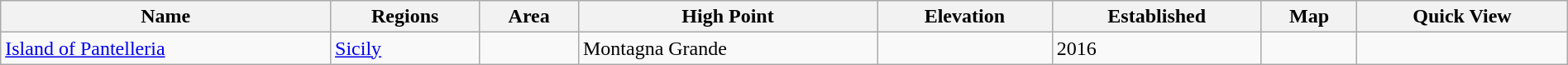<table class="wikitable sortable" border="1" width="100%">
<tr>
<th>Name</th>
<th>Regions</th>
<th>Area</th>
<th>High Point</th>
<th>Elevation</th>
<th>Established</th>
<th>Map</th>
<th>Quick View</th>
</tr>
<tr>
<td><a href='#'>Island of Pantelleria</a></td>
<td><a href='#'>Sicily</a></td>
<td></td>
<td>Montagna Grande</td>
<td></td>
<td>2016</td>
<td></td>
<td></td>
</tr>
</table>
